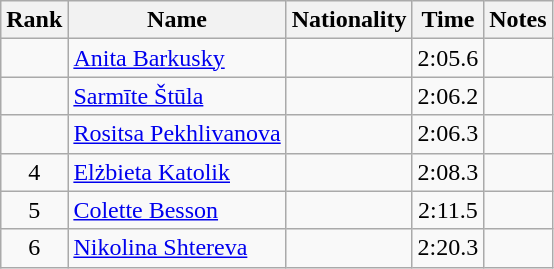<table class="wikitable sortable" style="text-align:center">
<tr>
<th>Rank</th>
<th>Name</th>
<th>Nationality</th>
<th>Time</th>
<th>Notes</th>
</tr>
<tr>
<td></td>
<td align="left"><a href='#'>Anita Barkusky</a></td>
<td align=left></td>
<td>2:05.6</td>
<td></td>
</tr>
<tr>
<td></td>
<td align="left"><a href='#'>Sarmīte Štūla</a></td>
<td align=left></td>
<td>2:06.2</td>
<td></td>
</tr>
<tr>
<td></td>
<td align="left"><a href='#'>Rositsa Pekhlivanova</a></td>
<td align=left></td>
<td>2:06.3</td>
<td></td>
</tr>
<tr>
<td>4</td>
<td align="left"><a href='#'>Elżbieta Katolik</a></td>
<td align=left></td>
<td>2:08.3</td>
<td></td>
</tr>
<tr>
<td>5</td>
<td align="left"><a href='#'>Colette Besson</a></td>
<td align=left></td>
<td>2:11.5</td>
<td></td>
</tr>
<tr>
<td>6</td>
<td align="left"><a href='#'>Nikolina Shtereva</a></td>
<td align=left></td>
<td>2:20.3</td>
<td></td>
</tr>
</table>
